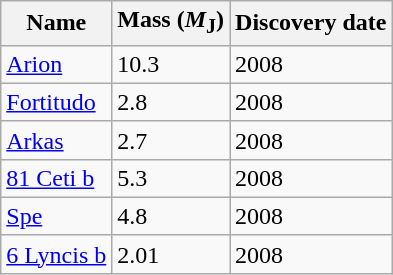<table class="wikitable sortable">
<tr>
<th>Name</th>
<th>Mass (<var>M</var><sub>J</sub>)</th>
<th>Discovery date</th>
</tr>
<tr>
<td><a href='#'> Arion</a></td>
<td>10.3</td>
<td>2008</td>
</tr>
<tr>
<td><a href='#'> Fortitudo</a></td>
<td>2.8</td>
<td>2008</td>
</tr>
<tr>
<td><a href='#'> Arkas</a></td>
<td>2.7</td>
<td>2008</td>
</tr>
<tr>
<td><a href='#'>81 Ceti b</a></td>
<td>5.3</td>
<td>2008</td>
</tr>
<tr>
<td><a href='#'>Spe</a></td>
<td>4.8</td>
<td>2008</td>
</tr>
<tr>
<td><a href='#'>6 Lyncis b</a></td>
<td>2.01</td>
<td>2008</td>
</tr>
</table>
